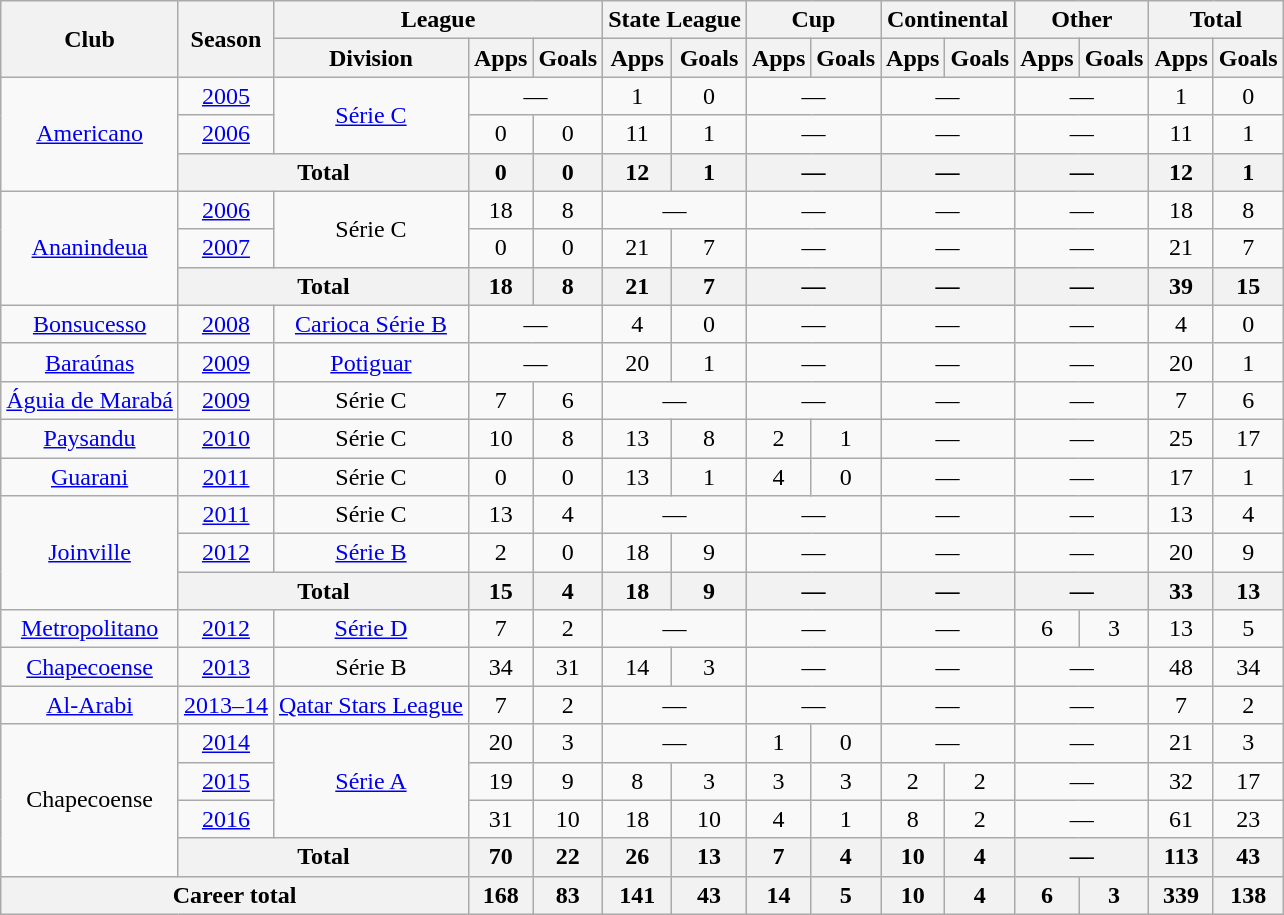<table class="wikitable" style="text-align:center">
<tr>
<th rowspan="2">Club</th>
<th rowspan="2">Season</th>
<th colspan="3">League</th>
<th colspan="2">State League</th>
<th colspan="2">Cup</th>
<th colspan="2">Continental</th>
<th colspan="2">Other</th>
<th colspan="2">Total</th>
</tr>
<tr>
<th>Division</th>
<th>Apps</th>
<th>Goals</th>
<th>Apps</th>
<th>Goals</th>
<th>Apps</th>
<th>Goals</th>
<th>Apps</th>
<th>Goals</th>
<th>Apps</th>
<th>Goals</th>
<th>Apps</th>
<th>Goals</th>
</tr>
<tr>
<td rowspan="3"><a href='#'>Americano</a></td>
<td><a href='#'>2005</a></td>
<td rowspan="2"><a href='#'>Série C</a></td>
<td colspan="2">—</td>
<td>1</td>
<td>0</td>
<td colspan="2">—</td>
<td colspan="2">—</td>
<td colspan="2">—</td>
<td>1</td>
<td>0</td>
</tr>
<tr>
<td><a href='#'>2006</a></td>
<td>0</td>
<td>0</td>
<td>11</td>
<td>1</td>
<td colspan="2">—</td>
<td colspan="2">—</td>
<td colspan="2">—</td>
<td>11</td>
<td>1</td>
</tr>
<tr>
<th colspan="2">Total</th>
<th>0</th>
<th>0</th>
<th>12</th>
<th>1</th>
<th colspan="2">—</th>
<th colspan="2">—</th>
<th colspan="2">—</th>
<th>12</th>
<th>1</th>
</tr>
<tr>
<td rowspan="3"><a href='#'>Ananindeua</a></td>
<td><a href='#'>2006</a></td>
<td rowspan="2">Série C</td>
<td>18</td>
<td>8</td>
<td colspan="2">—</td>
<td colspan="2">—</td>
<td colspan="2">—</td>
<td colspan="2">—</td>
<td>18</td>
<td>8</td>
</tr>
<tr>
<td><a href='#'>2007</a></td>
<td>0</td>
<td>0</td>
<td>21</td>
<td>7</td>
<td colspan="2">—</td>
<td colspan="2">—</td>
<td colspan="2">—</td>
<td>21</td>
<td>7</td>
</tr>
<tr>
<th colspan="2">Total</th>
<th>18</th>
<th>8</th>
<th>21</th>
<th>7</th>
<th colspan="2">—</th>
<th colspan="2">—</th>
<th colspan="2">—</th>
<th>39</th>
<th>15</th>
</tr>
<tr>
<td><a href='#'>Bonsucesso</a></td>
<td><a href='#'>2008</a></td>
<td><a href='#'>Carioca Série B</a></td>
<td colspan="2">—</td>
<td>4</td>
<td>0</td>
<td colspan="2">—</td>
<td colspan="2">—</td>
<td colspan="2">—</td>
<td>4</td>
<td>0</td>
</tr>
<tr>
<td><a href='#'>Baraúnas</a></td>
<td><a href='#'>2009</a></td>
<td><a href='#'>Potiguar</a></td>
<td colspan="2">—</td>
<td>20</td>
<td>1</td>
<td colspan="2">—</td>
<td colspan="2">—</td>
<td colspan="2">—</td>
<td>20</td>
<td>1</td>
</tr>
<tr>
<td><a href='#'>Águia de Marabá</a></td>
<td><a href='#'>2009</a></td>
<td>Série C</td>
<td>7</td>
<td>6</td>
<td colspan="2">—</td>
<td colspan="2">—</td>
<td colspan="2">—</td>
<td colspan="2">—</td>
<td>7</td>
<td>6</td>
</tr>
<tr>
<td><a href='#'>Paysandu</a></td>
<td><a href='#'>2010</a></td>
<td>Série C</td>
<td>10</td>
<td>8</td>
<td>13</td>
<td>8</td>
<td>2</td>
<td>1</td>
<td colspan="2">—</td>
<td colspan="2">—</td>
<td>25</td>
<td>17</td>
</tr>
<tr>
<td><a href='#'>Guarani</a></td>
<td><a href='#'>2011</a></td>
<td>Série C</td>
<td>0</td>
<td>0</td>
<td>13</td>
<td>1</td>
<td>4</td>
<td>0</td>
<td colspan="2">—</td>
<td colspan="2">—</td>
<td>17</td>
<td>1</td>
</tr>
<tr>
<td rowspan="3"><a href='#'>Joinville</a></td>
<td><a href='#'>2011</a></td>
<td>Série C</td>
<td>13</td>
<td>4</td>
<td colspan="2">—</td>
<td colspan="2">—</td>
<td colspan="2">—</td>
<td colspan="2">—</td>
<td>13</td>
<td>4</td>
</tr>
<tr>
<td><a href='#'>2012</a></td>
<td><a href='#'>Série B</a></td>
<td>2</td>
<td>0</td>
<td>18</td>
<td>9</td>
<td colspan="2">—</td>
<td colspan="2">—</td>
<td colspan="2">—</td>
<td>20</td>
<td>9</td>
</tr>
<tr>
<th colspan="2">Total</th>
<th>15</th>
<th>4</th>
<th>18</th>
<th>9</th>
<th colspan="2">—</th>
<th colspan="2">—</th>
<th colspan="2">—</th>
<th>33</th>
<th>13</th>
</tr>
<tr>
<td><a href='#'>Metropolitano</a></td>
<td><a href='#'>2012</a></td>
<td><a href='#'>Série D</a></td>
<td>7</td>
<td>2</td>
<td colspan="2">—</td>
<td colspan="2">—</td>
<td colspan="2">—</td>
<td>6</td>
<td>3</td>
<td>13</td>
<td>5</td>
</tr>
<tr>
<td><a href='#'>Chapecoense</a></td>
<td><a href='#'>2013</a></td>
<td>Série B</td>
<td>34</td>
<td>31</td>
<td>14</td>
<td>3</td>
<td colspan="2">—</td>
<td colspan="2">—</td>
<td colspan="2">—</td>
<td>48</td>
<td>34</td>
</tr>
<tr>
<td><a href='#'>Al-Arabi</a></td>
<td><a href='#'>2013–14</a></td>
<td><a href='#'>Qatar Stars League</a></td>
<td>7</td>
<td>2</td>
<td colspan="2">—</td>
<td colspan="2">—</td>
<td colspan="2">—</td>
<td colspan="2">—</td>
<td>7</td>
<td>2</td>
</tr>
<tr>
<td rowspan="4">Chapecoense</td>
<td><a href='#'>2014</a></td>
<td rowspan="3"><a href='#'>Série A</a></td>
<td>20</td>
<td>3</td>
<td colspan="2">—</td>
<td>1</td>
<td>0</td>
<td colspan="2">—</td>
<td colspan="2">—</td>
<td>21</td>
<td>3</td>
</tr>
<tr>
<td><a href='#'>2015</a></td>
<td>19</td>
<td>9</td>
<td>8</td>
<td>3</td>
<td>3</td>
<td>3</td>
<td>2</td>
<td>2</td>
<td colspan="2">—</td>
<td>32</td>
<td>17</td>
</tr>
<tr>
<td><a href='#'>2016</a></td>
<td>31</td>
<td>10</td>
<td>18</td>
<td>10</td>
<td>4</td>
<td>1</td>
<td>8</td>
<td>2</td>
<td colspan="2">—</td>
<td>61</td>
<td>23</td>
</tr>
<tr>
<th colspan="2">Total</th>
<th>70</th>
<th>22</th>
<th>26</th>
<th>13</th>
<th>7</th>
<th>4</th>
<th>10</th>
<th>4</th>
<th colspan="2">—</th>
<th>113</th>
<th>43</th>
</tr>
<tr>
<th colspan="3">Career total</th>
<th>168</th>
<th>83</th>
<th>141</th>
<th>43</th>
<th>14</th>
<th>5</th>
<th>10</th>
<th>4</th>
<th>6</th>
<th>3</th>
<th>339</th>
<th>138</th>
</tr>
</table>
